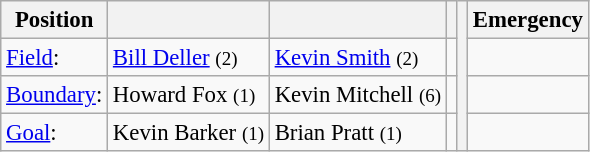<table class="wikitable" style="font-size: 95%;">
<tr>
<th>Position</th>
<th></th>
<th></th>
<th></th>
<th rowspan="4"></th>
<th>Emergency</th>
</tr>
<tr>
<td><a href='#'>Field</a>:</td>
<td><a href='#'>Bill Deller</a> <small>(2)</small></td>
<td><a href='#'>Kevin Smith</a> <small>(2)</small></td>
<td></td>
<td></td>
</tr>
<tr>
<td><a href='#'>Boundary</a>:</td>
<td>Howard Fox <small>(1)</small></td>
<td>Kevin Mitchell <small>(6)</small></td>
<td></td>
<td></td>
</tr>
<tr>
<td><a href='#'>Goal</a>:</td>
<td>Kevin Barker <small>(1)</small></td>
<td>Brian Pratt <small>(1)</small></td>
<td></td>
<td></td>
</tr>
</table>
